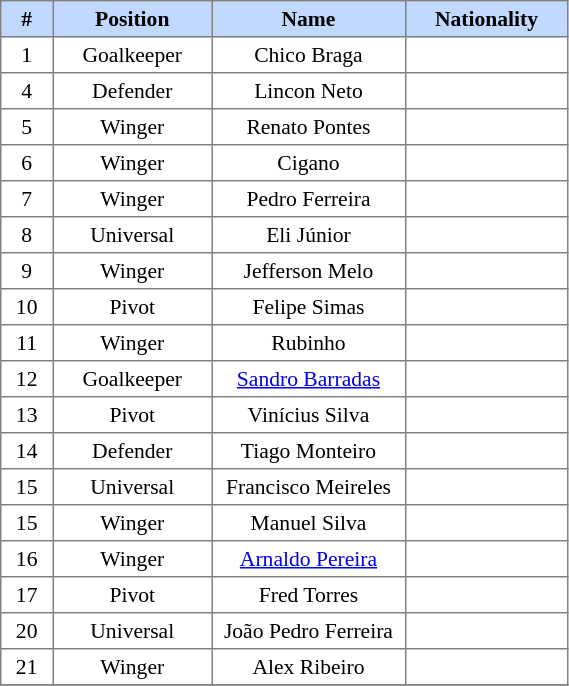<table border=1 style="border-collapse:collapse; font-size:90%;" cellpadding=3 cellspacing=0 width=30%>
<tr bgcolor=#C1D8FF>
<th width=2%>#</th>
<th width=5%>Position</th>
<th width=10%>Name</th>
<th width=5%>Nationality</th>
</tr>
<tr align=center>
<td>1</td>
<td>Goalkeeper</td>
<td>Chico Braga</td>
<td></td>
</tr>
<tr align=center>
<td>4</td>
<td>Defender</td>
<td>Lincon Neto</td>
<td></td>
</tr>
<tr align=center>
<td>5</td>
<td>Winger</td>
<td>Renato Pontes</td>
<td></td>
</tr>
<tr align=center>
<td>6</td>
<td>Winger</td>
<td>Cigano</td>
<td></td>
</tr>
<tr align=center>
<td>7</td>
<td>Winger</td>
<td>Pedro Ferreira</td>
<td></td>
</tr>
<tr align=center>
<td>8</td>
<td>Universal</td>
<td>Eli Júnior</td>
<td></td>
</tr>
<tr align=center>
<td>9</td>
<td>Winger</td>
<td>Jefferson Melo</td>
<td></td>
</tr>
<tr align=center>
<td>10</td>
<td>Pivot</td>
<td>Felipe Simas</td>
<td></td>
</tr>
<tr align=center>
<td>11</td>
<td>Winger</td>
<td>Rubinho</td>
<td></td>
</tr>
<tr align=center>
<td>12</td>
<td>Goalkeeper</td>
<td><a href='#'>Sandro Barradas</a></td>
<td></td>
</tr>
<tr align=center>
<td>13</td>
<td>Pivot</td>
<td>Vinícius Silva</td>
<td></td>
</tr>
<tr align=center>
<td>14</td>
<td>Defender</td>
<td>Tiago Monteiro</td>
<td></td>
</tr>
<tr align=center>
<td>15</td>
<td>Universal</td>
<td>Francisco Meireles</td>
<td></td>
</tr>
<tr align=center>
<td>15</td>
<td>Winger</td>
<td>Manuel Silva</td>
<td></td>
</tr>
<tr align=center>
<td>16</td>
<td>Winger</td>
<td><a href='#'>Arnaldo Pereira</a></td>
<td></td>
</tr>
<tr align=center>
<td>17</td>
<td>Pivot</td>
<td>Fred Torres</td>
<td></td>
</tr>
<tr align=center>
<td>20</td>
<td>Universal</td>
<td>João Pedro Ferreira</td>
<td></td>
</tr>
<tr align=center>
<td>21</td>
<td>Winger</td>
<td>Alex Ribeiro</td>
<td></td>
</tr>
<tr align=center>
</tr>
</table>
